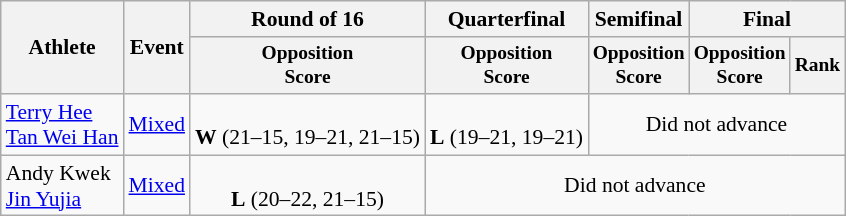<table class="wikitable" style="font-size:90%">
<tr>
<th rowspan="2">Athlete</th>
<th rowspan="2">Event</th>
<th>Round of 16</th>
<th>Quarterfinal</th>
<th>Semifinal</th>
<th colspan=2>Final</th>
</tr>
<tr style="font-size:90%", align="center">
<th>Opposition<br>Score</th>
<th>Opposition<br>Score</th>
<th>Opposition<br>Score</th>
<th>Opposition<br>Score</th>
<th>Rank</th>
</tr>
<tr align="center">
<td align="left"><a href='#'>Terry Hee</a><br><a href='#'>Tan Wei Han</a></td>
<td align="left"><a href='#'>Mixed</a></td>
<td><br><strong>W</strong> (21–15, 19–21, 21–15)</td>
<td><br><strong>L</strong> (19–21, 19–21)</td>
<td colspan="3">Did not advance</td>
</tr>
<tr align="center">
<td align="left">Andy Kwek<br><a href='#'>Jin Yujia</a></td>
<td><a href='#'>Mixed</a></td>
<td><br><strong>L</strong> (20–22, 21–15)</td>
<td colspan="4">Did not advance</td>
</tr>
</table>
